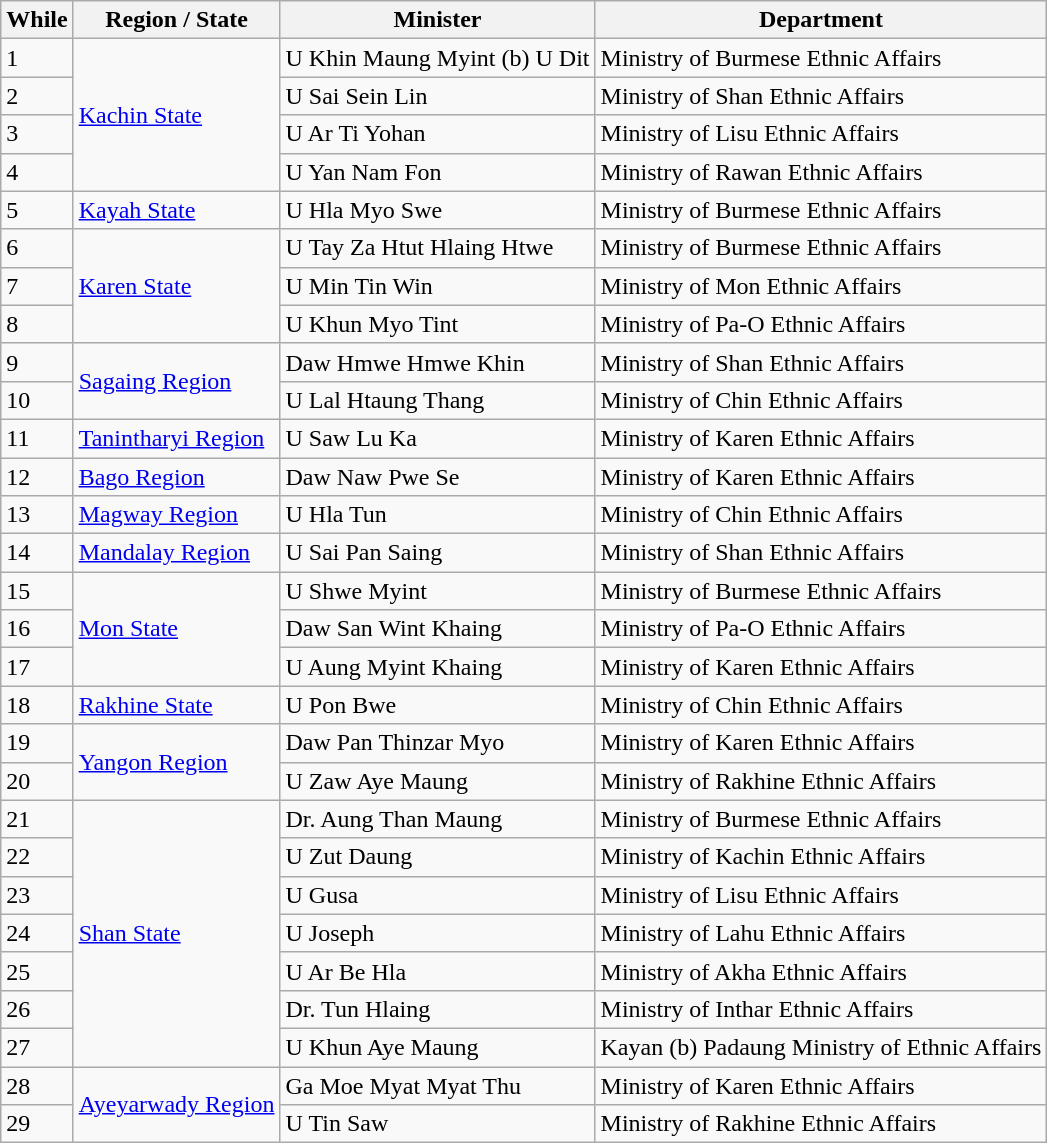<table class="wikitable">
<tr>
<th>While</th>
<th>Region / State</th>
<th>Minister</th>
<th>Department</th>
</tr>
<tr>
<td>1</td>
<td - rowspan="4"><a href='#'>Kachin State</a></td>
<td>U Khin Maung Myint (b) U Dit</td>
<td>Ministry of Burmese Ethnic Affairs</td>
</tr>
<tr>
<td>2</td>
<td>U Sai Sein Lin</td>
<td>Ministry of Shan Ethnic Affairs</td>
</tr>
<tr>
<td>3</td>
<td>U Ar Ti Yohan</td>
<td>Ministry of Lisu Ethnic Affairs</td>
</tr>
<tr>
<td>4</td>
<td>U Yan Nam Fon</td>
<td>Ministry of Rawan Ethnic Affairs</td>
</tr>
<tr>
<td>5</td>
<td><a href='#'>Kayah State</a></td>
<td>U Hla Myo Swe</td>
<td>Ministry of Burmese Ethnic Affairs</td>
</tr>
<tr>
<td>6</td>
<td - rowspan="3"><a href='#'>Karen State</a></td>
<td>U Tay Za Htut Hlaing Htwe</td>
<td>Ministry of Burmese Ethnic Affairs</td>
</tr>
<tr>
<td>7</td>
<td>U Min Tin Win</td>
<td>Ministry of Mon Ethnic Affairs</td>
</tr>
<tr>
<td>8</td>
<td>U Khun Myo Tint</td>
<td>Ministry of Pa-O Ethnic Affairs</td>
</tr>
<tr>
<td>9</td>
<td - rowspan="2"><a href='#'>Sagaing Region</a></td>
<td>Daw Hmwe Hmwe Khin</td>
<td>Ministry of Shan Ethnic Affairs</td>
</tr>
<tr>
<td>10</td>
<td>U Lal Htaung Thang</td>
<td>Ministry of Chin Ethnic Affairs</td>
</tr>
<tr>
<td>11</td>
<td><a href='#'>Tanintharyi Region</a></td>
<td>U Saw Lu  Ka</td>
<td>Ministry of Karen Ethnic Affairs</td>
</tr>
<tr>
<td>12</td>
<td><a href='#'>Bago Region</a></td>
<td>Daw Naw Pwe Se</td>
<td>Ministry of Karen Ethnic Affairs</td>
</tr>
<tr>
<td>13</td>
<td><a href='#'>Magway Region</a></td>
<td>U Hla Tun</td>
<td>Ministry of Chin Ethnic Affairs</td>
</tr>
<tr>
<td>14</td>
<td><a href='#'>Mandalay Region</a></td>
<td>U Sai Pan Saing</td>
<td>Ministry of Shan Ethnic Affairs</td>
</tr>
<tr>
<td>15</td>
<td - rowspan="3"><a href='#'>Mon State</a></td>
<td>U Shwe Myint</td>
<td>Ministry of Burmese Ethnic Affairs</td>
</tr>
<tr>
<td>16</td>
<td>Daw San Wint Khaing</td>
<td>Ministry of Pa-O Ethnic Affairs</td>
</tr>
<tr>
<td>17</td>
<td>U Aung Myint Khaing</td>
<td>Ministry of Karen Ethnic Affairs</td>
</tr>
<tr>
<td>18</td>
<td><a href='#'>Rakhine State</a></td>
<td>U Pon Bwe</td>
<td>Ministry of Chin Ethnic Affairs</td>
</tr>
<tr>
<td>19</td>
<td - rowspan="2"><a href='#'>Yangon Region</a></td>
<td>Daw Pan Thinzar Myo</td>
<td>Ministry of Karen Ethnic Affairs</td>
</tr>
<tr>
<td>20</td>
<td>U Zaw Aye Maung</td>
<td>Ministry of Rakhine Ethnic Affairs</td>
</tr>
<tr>
<td>21</td>
<td - rowspan="7"><a href='#'>Shan State</a></td>
<td>Dr. Aung Than Maung</td>
<td>Ministry of Burmese Ethnic Affairs</td>
</tr>
<tr>
<td>22</td>
<td>U Zut Daung</td>
<td>Ministry of Kachin Ethnic Affairs</td>
</tr>
<tr>
<td>23</td>
<td>U Gusa</td>
<td>Ministry of Lisu Ethnic Affairs</td>
</tr>
<tr>
<td>24</td>
<td>U  Joseph</td>
<td>Ministry of Lahu Ethnic Affairs</td>
</tr>
<tr>
<td>25</td>
<td>U Ar Be Hla</td>
<td>Ministry of Akha Ethnic Affairs</td>
</tr>
<tr>
<td>26</td>
<td>Dr. Tun Hlaing</td>
<td>Ministry of Inthar Ethnic Affairs</td>
</tr>
<tr>
<td>27</td>
<td>U Khun Aye Maung</td>
<td>Kayan (b) Padaung Ministry of Ethnic Affairs</td>
</tr>
<tr>
<td>28</td>
<td - rowspan="2"><a href='#'>Ayeyarwady Region</a></td>
<td>Ga Moe Myat Myat Thu</td>
<td>Ministry of Karen Ethnic Affairs</td>
</tr>
<tr>
<td>29</td>
<td>U Tin Saw</td>
<td>Ministry of Rakhine Ethnic Affairs</td>
</tr>
</table>
